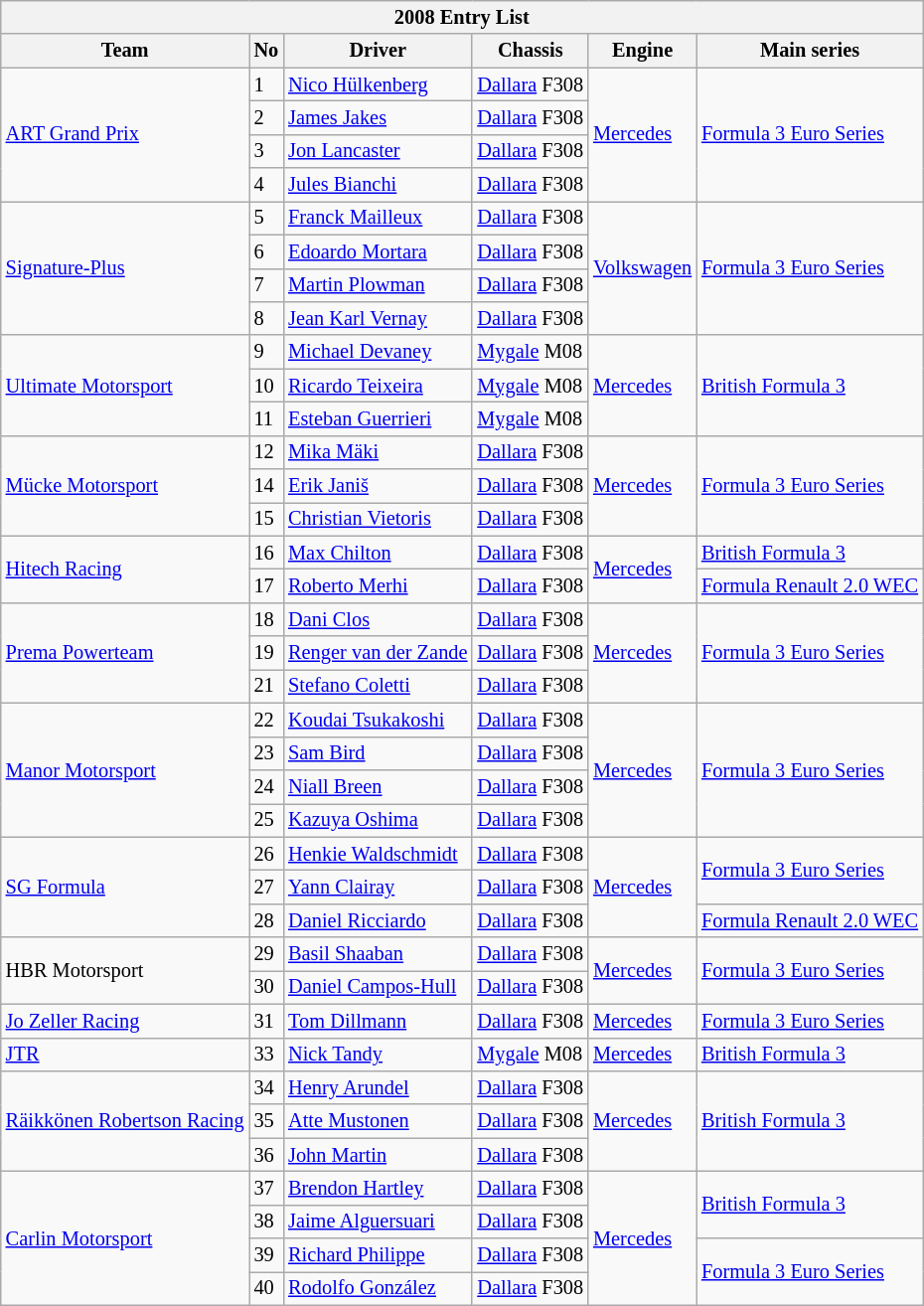<table class="wikitable" style="font-size: 85%;">
<tr>
<th colspan=7>2008 Entry List</th>
</tr>
<tr>
<th>Team</th>
<th>No</th>
<th>Driver</th>
<th>Chassis</th>
<th>Engine</th>
<th>Main series</th>
</tr>
<tr>
<td rowspan=4> <a href='#'>ART Grand Prix</a></td>
<td>1</td>
<td> <a href='#'>Nico Hülkenberg</a></td>
<td><a href='#'>Dallara</a> F308</td>
<td rowspan=4><a href='#'>Mercedes</a></td>
<td rowspan=4><a href='#'>Formula 3 Euro Series</a></td>
</tr>
<tr>
<td>2</td>
<td> <a href='#'>James Jakes</a></td>
<td><a href='#'>Dallara</a> F308</td>
</tr>
<tr>
<td>3</td>
<td> <a href='#'>Jon Lancaster</a></td>
<td><a href='#'>Dallara</a> F308</td>
</tr>
<tr>
<td>4</td>
<td> <a href='#'>Jules Bianchi</a></td>
<td><a href='#'>Dallara</a> F308</td>
</tr>
<tr>
<td rowspan=4> <a href='#'>Signature-Plus</a></td>
<td>5</td>
<td> <a href='#'>Franck Mailleux</a></td>
<td><a href='#'>Dallara</a> F308</td>
<td rowspan=4><a href='#'>Volkswagen</a></td>
<td rowspan=4><a href='#'>Formula 3 Euro Series</a></td>
</tr>
<tr>
<td>6</td>
<td> <a href='#'>Edoardo Mortara</a></td>
<td><a href='#'>Dallara</a> F308</td>
</tr>
<tr>
<td>7</td>
<td> <a href='#'>Martin Plowman</a></td>
<td><a href='#'>Dallara</a> F308</td>
</tr>
<tr>
<td>8</td>
<td> <a href='#'>Jean Karl Vernay</a></td>
<td><a href='#'>Dallara</a> F308</td>
</tr>
<tr>
<td rowspan=3> <a href='#'>Ultimate Motorsport</a></td>
<td>9</td>
<td> <a href='#'>Michael Devaney</a></td>
<td><a href='#'>Mygale</a> M08</td>
<td rowspan=3><a href='#'>Mercedes</a></td>
<td rowspan=3><a href='#'>British Formula 3</a></td>
</tr>
<tr>
<td>10</td>
<td> <a href='#'>Ricardo Teixeira</a></td>
<td><a href='#'>Mygale</a> M08</td>
</tr>
<tr>
<td>11</td>
<td> <a href='#'>Esteban Guerrieri</a></td>
<td><a href='#'>Mygale</a> M08</td>
</tr>
<tr>
<td rowspan=3> <a href='#'>Mücke Motorsport</a></td>
<td>12</td>
<td> <a href='#'>Mika Mäki</a></td>
<td><a href='#'>Dallara</a> F308</td>
<td rowspan=3><a href='#'>Mercedes</a></td>
<td rowspan=3><a href='#'>Formula 3 Euro Series</a></td>
</tr>
<tr>
<td>14</td>
<td> <a href='#'>Erik Janiš</a></td>
<td><a href='#'>Dallara</a> F308</td>
</tr>
<tr>
<td>15</td>
<td> <a href='#'>Christian Vietoris</a></td>
<td><a href='#'>Dallara</a> F308</td>
</tr>
<tr>
<td rowspan=2> <a href='#'>Hitech Racing</a></td>
<td>16</td>
<td> <a href='#'>Max Chilton</a></td>
<td><a href='#'>Dallara</a> F308</td>
<td rowspan=2><a href='#'>Mercedes</a></td>
<td><a href='#'>British Formula 3</a></td>
</tr>
<tr>
<td>17</td>
<td> <a href='#'>Roberto Merhi</a></td>
<td><a href='#'>Dallara</a> F308</td>
<td><a href='#'>Formula Renault 2.0 WEC</a></td>
</tr>
<tr>
<td rowspan=3> <a href='#'>Prema Powerteam</a></td>
<td>18</td>
<td> <a href='#'>Dani Clos</a></td>
<td><a href='#'>Dallara</a> F308</td>
<td rowspan=3><a href='#'>Mercedes</a></td>
<td rowspan=3><a href='#'>Formula 3 Euro Series</a></td>
</tr>
<tr>
<td>19</td>
<td> <a href='#'>Renger van der Zande</a></td>
<td><a href='#'>Dallara</a> F308</td>
</tr>
<tr>
<td>21</td>
<td> <a href='#'>Stefano Coletti</a></td>
<td><a href='#'>Dallara</a> F308</td>
</tr>
<tr>
<td rowspan=4> <a href='#'>Manor Motorsport</a></td>
<td>22</td>
<td> <a href='#'>Koudai Tsukakoshi</a></td>
<td><a href='#'>Dallara</a> F308</td>
<td rowspan=4><a href='#'>Mercedes</a></td>
<td rowspan=4><a href='#'>Formula 3 Euro Series</a></td>
</tr>
<tr>
<td>23</td>
<td> <a href='#'>Sam Bird</a></td>
<td><a href='#'>Dallara</a> F308</td>
</tr>
<tr>
<td>24</td>
<td> <a href='#'>Niall Breen</a></td>
<td><a href='#'>Dallara</a> F308</td>
</tr>
<tr>
<td>25</td>
<td> <a href='#'>Kazuya Oshima</a></td>
<td><a href='#'>Dallara</a> F308</td>
</tr>
<tr>
<td rowspan=3> <a href='#'>SG Formula</a></td>
<td>26</td>
<td> <a href='#'>Henkie Waldschmidt</a></td>
<td><a href='#'>Dallara</a> F308</td>
<td rowspan=3><a href='#'>Mercedes</a></td>
<td rowspan=2><a href='#'>Formula 3 Euro Series</a></td>
</tr>
<tr>
<td>27</td>
<td> <a href='#'>Yann Clairay</a></td>
<td><a href='#'>Dallara</a> F308</td>
</tr>
<tr>
<td>28</td>
<td> <a href='#'>Daniel Ricciardo</a></td>
<td><a href='#'>Dallara</a> F308</td>
<td><a href='#'>Formula Renault 2.0 WEC</a></td>
</tr>
<tr>
<td rowspan=2> HBR Motorsport</td>
<td>29</td>
<td> <a href='#'>Basil Shaaban</a></td>
<td><a href='#'>Dallara</a> F308</td>
<td rowspan=2><a href='#'>Mercedes</a></td>
<td rowspan=2><a href='#'>Formula 3 Euro Series</a></td>
</tr>
<tr>
<td>30</td>
<td> <a href='#'>Daniel Campos-Hull</a></td>
<td><a href='#'>Dallara</a> F308</td>
</tr>
<tr>
<td> <a href='#'>Jo Zeller Racing</a></td>
<td>31</td>
<td> <a href='#'>Tom Dillmann</a></td>
<td><a href='#'>Dallara</a> F308</td>
<td><a href='#'>Mercedes</a></td>
<td><a href='#'>Formula 3 Euro Series</a></td>
</tr>
<tr>
<td> <a href='#'>JTR</a></td>
<td>33</td>
<td> <a href='#'>Nick Tandy</a></td>
<td><a href='#'>Mygale</a> M08</td>
<td><a href='#'>Mercedes</a></td>
<td><a href='#'>British Formula 3</a></td>
</tr>
<tr>
<td rowspan=3> <a href='#'>Räikkönen Robertson Racing</a></td>
<td>34</td>
<td> <a href='#'>Henry Arundel</a></td>
<td><a href='#'>Dallara</a> F308</td>
<td rowspan=3><a href='#'>Mercedes</a></td>
<td rowspan=3><a href='#'>British Formula 3</a></td>
</tr>
<tr>
<td>35</td>
<td> <a href='#'>Atte Mustonen</a></td>
<td><a href='#'>Dallara</a> F308</td>
</tr>
<tr>
<td>36</td>
<td> <a href='#'>John Martin</a></td>
<td><a href='#'>Dallara</a> F308</td>
</tr>
<tr>
<td rowspan=4> <a href='#'>Carlin Motorsport</a></td>
<td>37</td>
<td> <a href='#'>Brendon Hartley</a></td>
<td><a href='#'>Dallara</a> F308</td>
<td rowspan=4><a href='#'>Mercedes</a></td>
<td rowspan=2><a href='#'>British Formula 3</a></td>
</tr>
<tr>
<td>38</td>
<td> <a href='#'>Jaime Alguersuari</a></td>
<td><a href='#'>Dallara</a> F308</td>
</tr>
<tr>
<td>39</td>
<td> <a href='#'>Richard Philippe</a></td>
<td><a href='#'>Dallara</a> F308</td>
<td rowspan=2><a href='#'>Formula 3 Euro Series</a></td>
</tr>
<tr>
<td>40</td>
<td> <a href='#'>Rodolfo González</a></td>
<td><a href='#'>Dallara</a> F308</td>
</tr>
</table>
